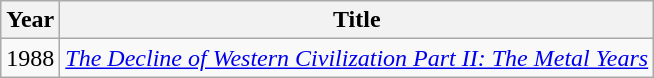<table class="wikitable sortable">
<tr>
<th>Year</th>
<th>Title</th>
</tr>
<tr>
<td>1988</td>
<td><em><a href='#'>The Decline of Western Civilization Part II: The Metal Years</a></em></td>
</tr>
</table>
